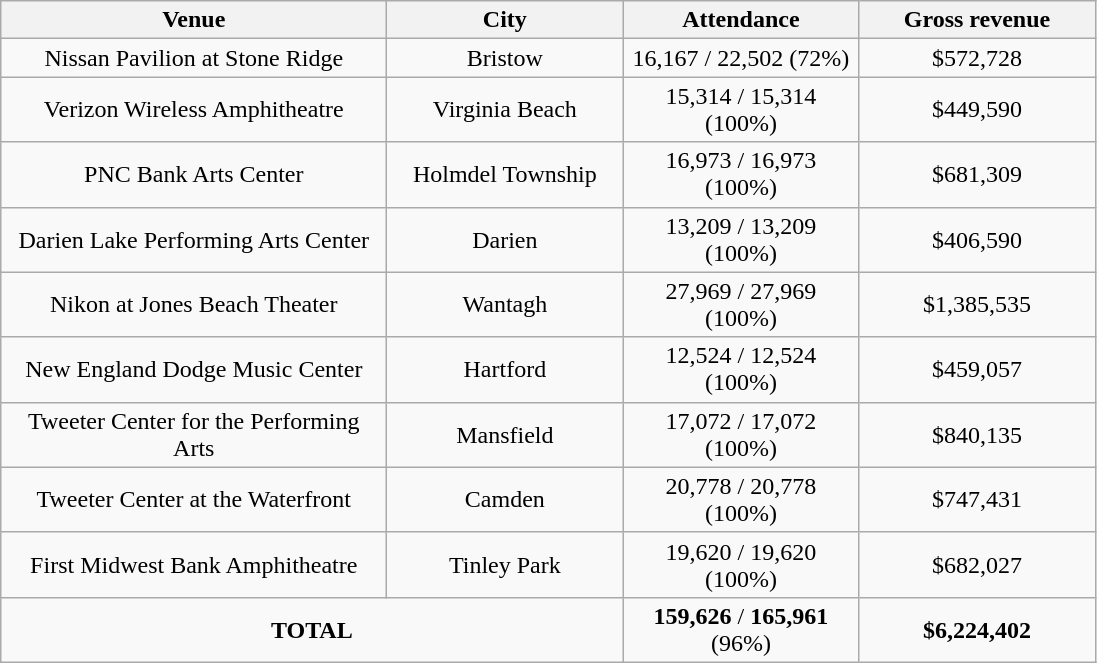<table class="wikitable" style="text-align:center">
<tr>
<th style="width:250px;">Venue</th>
<th style="width:150px;">City</th>
<th style="width:150px;">Attendance</th>
<th style="width:150px;">Gross revenue</th>
</tr>
<tr>
<td>Nissan Pavilion at Stone Ridge</td>
<td>Bristow</td>
<td>16,167 / 22,502 (72%)</td>
<td>$572,728</td>
</tr>
<tr>
<td>Verizon Wireless Amphitheatre</td>
<td>Virginia Beach</td>
<td>15,314 / 15,314 (100%)</td>
<td>$449,590</td>
</tr>
<tr>
<td>PNC Bank Arts Center</td>
<td>Holmdel Township</td>
<td>16,973 / 16,973 (100%)</td>
<td>$681,309</td>
</tr>
<tr>
<td>Darien Lake Performing Arts Center</td>
<td>Darien</td>
<td>13,209 / 13,209 (100%)</td>
<td>$406,590</td>
</tr>
<tr>
<td>Nikon at Jones Beach Theater</td>
<td>Wantagh</td>
<td>27,969 / 27,969 (100%)</td>
<td>$1,385,535</td>
</tr>
<tr>
<td>New England Dodge Music Center</td>
<td>Hartford</td>
<td>12,524 / 12,524 (100%)</td>
<td>$459,057</td>
</tr>
<tr>
<td>Tweeter Center for the Performing Arts</td>
<td>Mansfield</td>
<td>17,072 / 17,072 (100%)</td>
<td>$840,135</td>
</tr>
<tr>
<td>Tweeter Center at the Waterfront</td>
<td>Camden</td>
<td>20,778 / 20,778 (100%)</td>
<td>$747,431</td>
</tr>
<tr>
<td>First Midwest Bank Amphitheatre</td>
<td>Tinley Park</td>
<td>19,620 / 19,620 (100%)</td>
<td>$682,027</td>
</tr>
<tr>
<td colspan="2"><strong>TOTAL</strong></td>
<td><strong>159,626</strong> / <strong>165,961</strong> (96%)</td>
<td><strong>$6,224,402</strong></td>
</tr>
</table>
